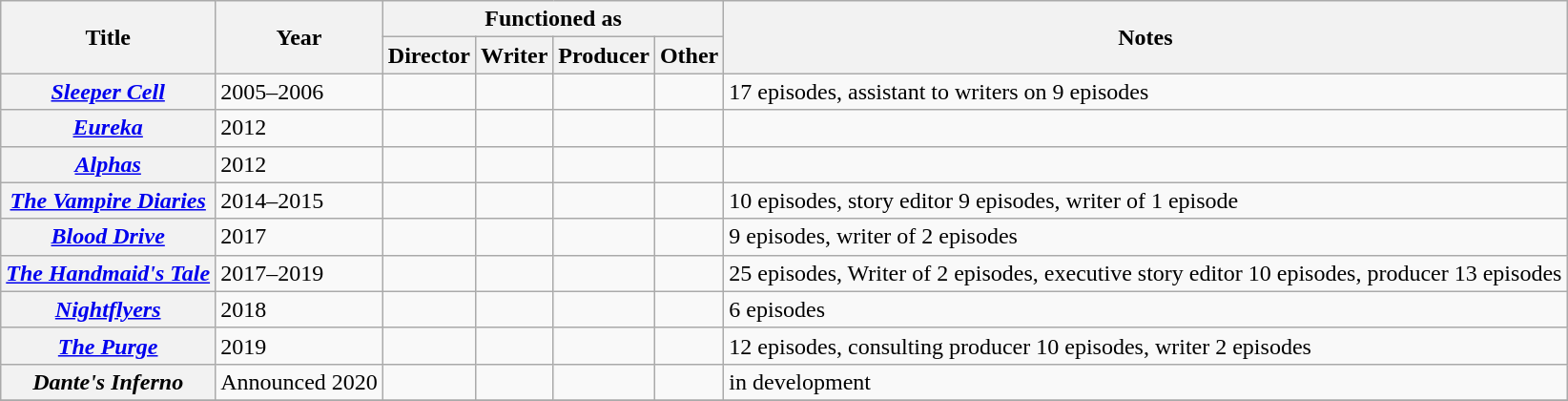<table class="wikitable sortable plainrowheaders" style="margin-right: 0;">
<tr>
<th rowspan="2" scope="col">Title</th>
<th rowspan="2" scope="col">Year</th>
<th colspan="4" scope="col">Functioned as</th>
<th rowspan="2" scope="col" class="unsortable">Notes</th>
</tr>
<tr>
<th scope="col">Director</th>
<th scope="col">Writer</th>
<th scope="col">Producer</th>
<th scope="col">Other</th>
</tr>
<tr>
<th scope="row"><em><a href='#'>Sleeper Cell</a></em></th>
<td>2005–2006</td>
<td></td>
<td></td>
<td></td>
<td></td>
<td>17 episodes, assistant to writers on 9 episodes</td>
</tr>
<tr>
<th scope="row"><em><a href='#'>Eureka</a></em></th>
<td>2012</td>
<td></td>
<td></td>
<td></td>
<td></td>
<td></td>
</tr>
<tr>
<th scope="row"><em><a href='#'>Alphas</a></em></th>
<td>2012</td>
<td></td>
<td></td>
<td></td>
<td></td>
<td></td>
</tr>
<tr>
<th scope="row"><em><a href='#'>The Vampire Diaries</a></em></th>
<td>2014–2015</td>
<td></td>
<td></td>
<td></td>
<td></td>
<td>10 episodes, story editor 9 episodes, writer of 1 episode</td>
</tr>
<tr>
<th scope="row"><em><a href='#'>Blood Drive</a></em></th>
<td>2017</td>
<td></td>
<td></td>
<td></td>
<td></td>
<td>9 episodes, writer of 2 episodes</td>
</tr>
<tr>
<th scope="row"><em><a href='#'>The Handmaid's Tale</a></em></th>
<td>2017–2019</td>
<td></td>
<td></td>
<td></td>
<td></td>
<td>25 episodes, Writer of 2 episodes, executive story editor 10 episodes, producer 13 episodes</td>
</tr>
<tr>
<th scope="row"><em><a href='#'>Nightflyers</a></em></th>
<td>2018</td>
<td></td>
<td></td>
<td></td>
<td></td>
<td>6 episodes</td>
</tr>
<tr>
<th scope="row"><em><a href='#'>The Purge</a></em></th>
<td>2019</td>
<td></td>
<td></td>
<td></td>
<td></td>
<td>12 episodes, consulting producer 10 episodes, writer 2 episodes</td>
</tr>
<tr>
<th scope="row"><em>Dante's Inferno</em></th>
<td>Announced 2020</td>
<td></td>
<td></td>
<td></td>
<td></td>
<td>in development</td>
</tr>
<tr>
</tr>
</table>
